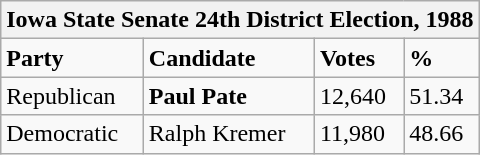<table class="wikitable">
<tr>
<th colspan="4">Iowa State Senate 24th District Election, 1988</th>
</tr>
<tr>
<td><strong>Party</strong></td>
<td><strong>Candidate</strong></td>
<td><strong>Votes</strong></td>
<td><strong>%</strong></td>
</tr>
<tr>
<td>Republican</td>
<td><strong>Paul Pate</strong></td>
<td>12,640</td>
<td>51.34</td>
</tr>
<tr>
<td>Democratic</td>
<td>Ralph Kremer</td>
<td>11,980</td>
<td>48.66</td>
</tr>
</table>
